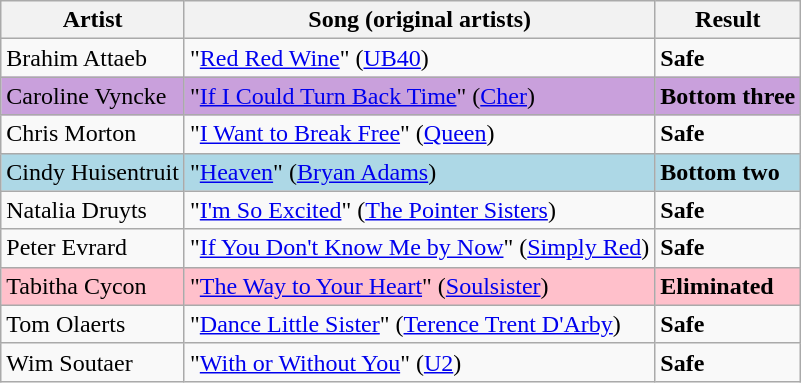<table class=wikitable>
<tr>
<th>Artist</th>
<th>Song (original artists)</th>
<th>Result</th>
</tr>
<tr>
<td>Brahim Attaeb</td>
<td>"<a href='#'>Red Red Wine</a>" (<a href='#'>UB40</a>)</td>
<td><strong>Safe</strong></td>
</tr>
<tr style="background:#C9A0DC">
<td>Caroline Vyncke</td>
<td>"<a href='#'>If I Could Turn Back Time</a>" (<a href='#'>Cher</a>)</td>
<td><strong>Bottom three</strong></td>
</tr>
<tr>
<td>Chris Morton</td>
<td>"<a href='#'>I Want to Break Free</a>" (<a href='#'>Queen</a>)</td>
<td><strong>Safe</strong></td>
</tr>
<tr style="background:lightblue;">
<td>Cindy Huisentruit</td>
<td>"<a href='#'>Heaven</a>" (<a href='#'>Bryan Adams</a>)</td>
<td><strong>Bottom two</strong></td>
</tr>
<tr>
<td>Natalia Druyts</td>
<td>"<a href='#'>I'm So Excited</a>" (<a href='#'>The Pointer Sisters</a>)</td>
<td><strong>Safe</strong></td>
</tr>
<tr>
<td>Peter Evrard</td>
<td>"<a href='#'>If You Don't Know Me by Now</a>" (<a href='#'>Simply Red</a>)</td>
<td><strong>Safe</strong></td>
</tr>
<tr style="background:pink;">
<td>Tabitha Cycon</td>
<td>"<a href='#'>The Way to Your Heart</a>" (<a href='#'>Soulsister</a>)</td>
<td><strong>Eliminated</strong></td>
</tr>
<tr>
<td>Tom Olaerts</td>
<td>"<a href='#'>Dance Little Sister</a>" (<a href='#'>Terence Trent D'Arby</a>)</td>
<td><strong>Safe</strong></td>
</tr>
<tr>
<td>Wim Soutaer</td>
<td>"<a href='#'>With or Without You</a>" (<a href='#'>U2</a>)</td>
<td><strong>Safe</strong></td>
</tr>
</table>
